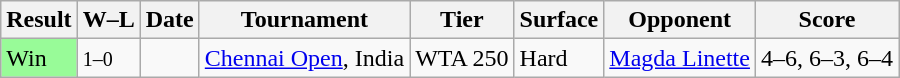<table class="wikitable">
<tr>
<th>Result</th>
<th class="unsortable">W–L</th>
<th>Date</th>
<th>Tournament</th>
<th>Tier</th>
<th>Surface</th>
<th>Opponent</th>
<th class="unsortable">Score</th>
</tr>
<tr>
<td style="background:#98fb98;">Win</td>
<td><small>1–0</small></td>
<td><a href='#'></a></td>
<td><a href='#'>Chennai Open</a>, India</td>
<td>WTA 250</td>
<td>Hard</td>
<td> <a href='#'>Magda Linette</a></td>
<td>4–6, 6–3, 6–4</td>
</tr>
</table>
